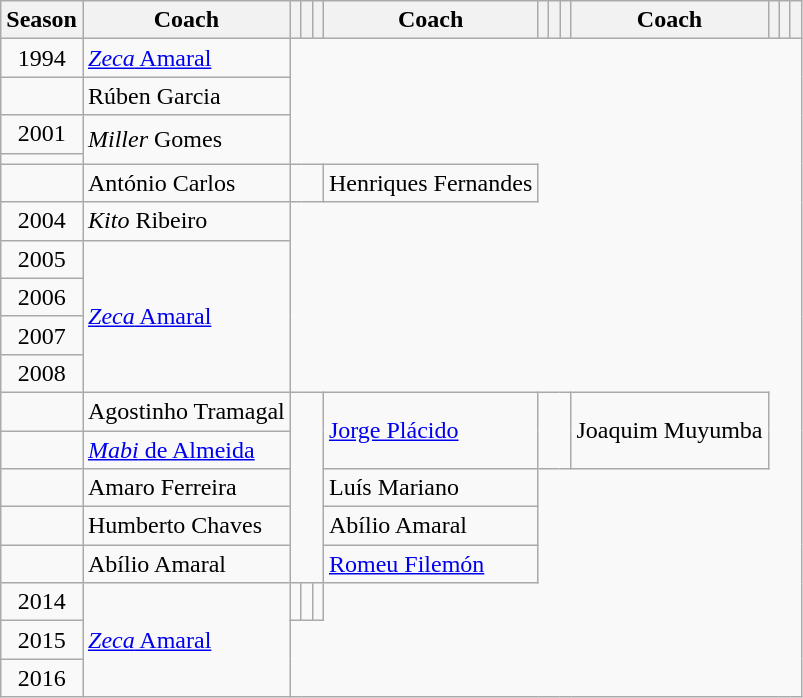<table class="wikitable" style="text-align:center;">
<tr>
<th>Season</th>
<th>Coach</th>
<th></th>
<th></th>
<th></th>
<th>Coach</th>
<th></th>
<th></th>
<th></th>
<th>Coach</th>
<th></th>
<th></th>
<th></th>
</tr>
<tr>
<td>1994</td>
<td align=left> <a href='#'><em>Zeca</em> Amaral</a></td>
</tr>
<tr>
<td></td>
<td align=left> Rúben Garcia</td>
</tr>
<tr>
<td>2001</td>
<td align=left rowspan=2> <em>Miller</em> Gomes</td>
</tr>
<tr>
<td></td>
</tr>
<tr>
<td></td>
<td align=left> António Carlos</td>
<td colspan=3></td>
<td align=left> Henriques Fernandes</td>
</tr>
<tr>
<td>2004</td>
<td align=left> <em>Kito</em> Ribeiro</td>
</tr>
<tr>
<td>2005</td>
<td align=left rowspan=4> <a href='#'><em>Zeca</em> Amaral</a></td>
</tr>
<tr>
<td>2006</td>
</tr>
<tr>
<td>2007</td>
</tr>
<tr>
<td>2008</td>
</tr>
<tr>
<td></td>
<td align=left> Agostinho Tramagal</td>
<td rowspan=5 colspan=3></td>
<td align=left rowspan=2> <a href='#'>Jorge Plácido</a></td>
<td rowspan=2 colspan=3></td>
<td align=left rowspan=2> Joaquim Muyumba</td>
</tr>
<tr>
<td></td>
<td align=left> <a href='#'><em>Mabi</em> de Almeida</a></td>
</tr>
<tr>
<td></td>
<td align=left> Amaro Ferreira</td>
<td align=left> Luís Mariano</td>
</tr>
<tr>
<td></td>
<td align=left> Humberto Chaves</td>
<td align=left> Abílio Amaral</td>
</tr>
<tr>
<td></td>
<td align=left> Abílio Amaral</td>
<td align=left> <a href='#'>Romeu Filemón</a></td>
</tr>
<tr>
<td>2014</td>
<td align=left rowspan=3> <a href='#'><em>Zeca</em> Amaral</a></td>
<td></td>
<td></td>
<td></td>
</tr>
<tr>
<td>2015</td>
</tr>
<tr>
<td>2016</td>
</tr>
</table>
